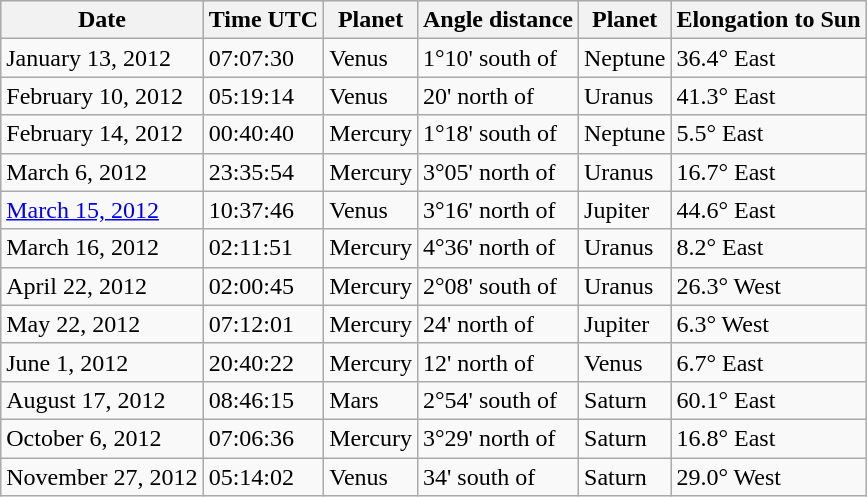<table class="wikitable sortable">
<tr bgcolor="#ddddff" align="center" valign="top">
<th>Date</th>
<th>Time UTC</th>
<th>Planet</th>
<th>Angle distance</th>
<th>Planet</th>
<th>Elongation to Sun</th>
</tr>
<tr>
<td>January 13, 2012</td>
<td>07:07:30</td>
<td>Venus</td>
<td>1°10' south of</td>
<td>Neptune</td>
<td>36.4° East</td>
</tr>
<tr>
<td>February 10, 2012</td>
<td>05:19:14</td>
<td>Venus</td>
<td>20' north of</td>
<td>Uranus</td>
<td>41.3° East</td>
</tr>
<tr>
<td>February 14, 2012</td>
<td>00:40:40</td>
<td>Mercury</td>
<td>1°18' south of</td>
<td>Neptune</td>
<td>5.5° East</td>
</tr>
<tr>
<td>March 6, 2012</td>
<td>23:35:54</td>
<td>Mercury</td>
<td>3°05' north of</td>
<td>Uranus</td>
<td>16.7° East</td>
</tr>
<tr>
<td><a href='#'>March 15, 2012</a></td>
<td>10:37:46</td>
<td>Venus</td>
<td>3°16' north of</td>
<td>Jupiter</td>
<td>44.6° East</td>
</tr>
<tr>
<td>March 16, 2012</td>
<td>02:11:51</td>
<td>Mercury</td>
<td>4°36' north of</td>
<td>Uranus</td>
<td>8.2° East</td>
</tr>
<tr>
<td>April 22, 2012</td>
<td>02:00:45</td>
<td>Mercury</td>
<td>2°08' south of</td>
<td>Uranus</td>
<td>26.3° West</td>
</tr>
<tr>
<td>May 22, 2012</td>
<td>07:12:01</td>
<td>Mercury</td>
<td>24' north of</td>
<td>Jupiter</td>
<td>6.3° West</td>
</tr>
<tr>
<td>June 1, 2012</td>
<td>20:40:22</td>
<td>Mercury</td>
<td>12' north of</td>
<td>Venus</td>
<td>6.7° East</td>
</tr>
<tr>
<td>August 17, 2012</td>
<td>08:46:15</td>
<td>Mars</td>
<td>2°54' south of</td>
<td>Saturn</td>
<td>60.1° East</td>
</tr>
<tr>
<td>October 6, 2012</td>
<td>07:06:36</td>
<td>Mercury</td>
<td>3°29' north of</td>
<td>Saturn</td>
<td>16.8° East</td>
</tr>
<tr>
<td>November 27, 2012</td>
<td>05:14:02</td>
<td>Venus</td>
<td>34' south of</td>
<td>Saturn</td>
<td>29.0° West</td>
</tr>
</table>
